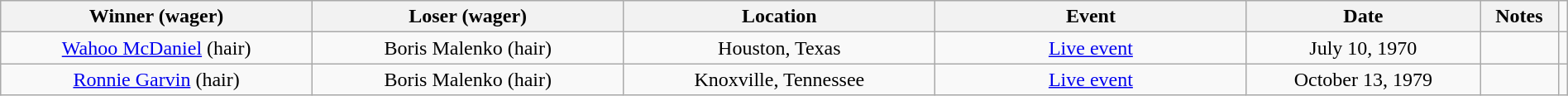<table class="wikitable sortable" width=100%  style="text-align: center">
<tr>
<th width=20% scope="col">Winner (wager)</th>
<th width=20% scope="col">Loser (wager)</th>
<th width=20% scope="col">Location</th>
<th width=20% scope="col">Event</th>
<th width=15% scope="col">Date</th>
<th class="unsortable" width=5% scope="col">Notes</th>
</tr>
<tr>
<td><a href='#'>Wahoo McDaniel</a> (hair)</td>
<td>Boris Malenko (hair)</td>
<td>Houston, Texas</td>
<td><a href='#'>Live event</a></td>
<td>July 10, 1970</td>
<td></td>
<td></td>
</tr>
<tr>
<td><a href='#'>Ronnie Garvin</a> (hair)</td>
<td>Boris Malenko (hair)</td>
<td>Knoxville, Tennessee</td>
<td><a href='#'>Live event</a></td>
<td>October 13, 1979</td>
<td></td>
</tr>
</table>
